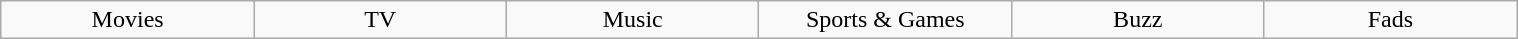<table class="wikitable" style="text-align: center; width: 80%; margin: 1em auto 1em auto;">
<tr>
<td style="width:70pt;">Movies</td>
<td style="width:70pt;">TV</td>
<td style="width:70pt;">Music</td>
<td style="width:70pt;">Sports & Games</td>
<td style="width:70pt;">Buzz</td>
<td style="width:70pt;">Fads</td>
</tr>
</table>
